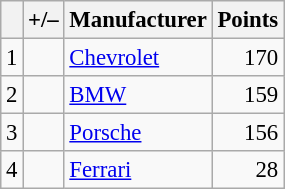<table class="wikitable" style="font-size: 95%;">
<tr>
<th scope="col"></th>
<th scope="col">+/–</th>
<th scope="col">Manufacturer</th>
<th scope="col">Points</th>
</tr>
<tr>
<td align=center>1</td>
<td align="left"></td>
<td> <a href='#'>Chevrolet</a></td>
<td align=right>170</td>
</tr>
<tr>
<td align=center>2</td>
<td align="left"></td>
<td> <a href='#'>BMW</a></td>
<td align=right>159</td>
</tr>
<tr>
<td align=center>3</td>
<td align="left"></td>
<td> <a href='#'>Porsche</a></td>
<td align=right>156</td>
</tr>
<tr>
<td align=center>4</td>
<td align="left"></td>
<td> <a href='#'>Ferrari</a></td>
<td align=right>28</td>
</tr>
</table>
